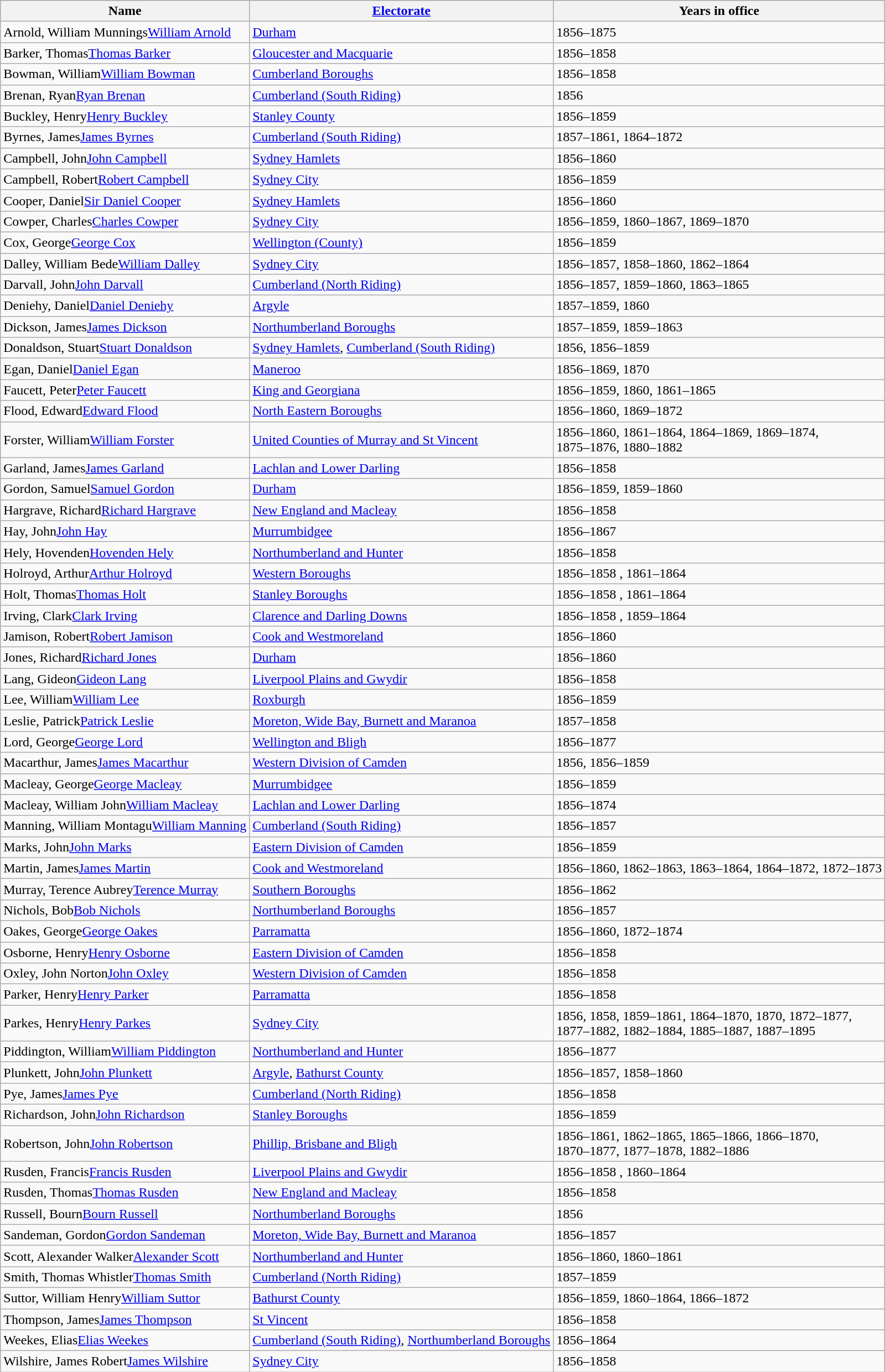<table class="wikitable sortable" style="border:1px solid #aaa; border-collapse:collapse">
<tr bgcolor="#cccccc">
<th><strong>Name</strong></th>
<th><strong><a href='#'>Electorate</a></strong></th>
<th><strong>Years in office</strong></th>
</tr>
<tr>
<td><span>Arnold, William Munnings</span><a href='#'>William Arnold</a></td>
<td><a href='#'>Durham</a></td>
<td>1856–1875</td>
</tr>
<tr>
<td><span>Barker, Thomas</span><a href='#'>Thomas Barker</a></td>
<td><a href='#'>Gloucester and Macquarie</a></td>
<td>1856–1858 </td>
</tr>
<tr>
<td><span>Bowman, William</span><a href='#'>William Bowman</a></td>
<td><a href='#'>Cumberland Boroughs</a></td>
<td>1856–1858 </td>
</tr>
<tr>
<td><span>Brenan, Ryan</span><a href='#'>Ryan Brenan</a></td>
<td><a href='#'>Cumberland (South Riding)</a></td>
<td>1856</td>
</tr>
<tr>
<td><span>Buckley, Henry</span><a href='#'>Henry Buckley</a></td>
<td><a href='#'>Stanley County</a></td>
<td>1856–1859</td>
</tr>
<tr>
<td><span>Byrnes, James</span><a href='#'>James Byrnes</a></td>
<td><a href='#'>Cumberland (South Riding)</a></td>
<td>1857–1861, 1864–1872</td>
</tr>
<tr>
<td><span>Campbell, John</span><a href='#'>John Campbell</a></td>
<td><a href='#'>Sydney Hamlets</a></td>
<td>1856–1860</td>
</tr>
<tr>
<td><span>Campbell, Robert</span><a href='#'>Robert Campbell</a></td>
<td><a href='#'>Sydney City</a></td>
<td>1856–1859</td>
</tr>
<tr>
<td><span>Cooper, Daniel</span><a href='#'>Sir Daniel Cooper</a></td>
<td><a href='#'>Sydney Hamlets</a></td>
<td>1856–1860</td>
</tr>
<tr>
<td><span>Cowper, Charles</span><a href='#'>Charles Cowper</a></td>
<td><a href='#'>Sydney City</a></td>
<td>1856–1859, 1860–1867, 1869–1870</td>
</tr>
<tr>
<td><span>Cox, George</span><a href='#'>George Cox</a></td>
<td><a href='#'>Wellington (County)</a></td>
<td>1856–1859</td>
</tr>
<tr>
<td><span>Dalley, William Bede</span><a href='#'>William Dalley</a></td>
<td><a href='#'>Sydney City</a></td>
<td>1856–1857, 1858–1860, 1862–1864</td>
</tr>
<tr>
<td><span>Darvall, John</span><a href='#'>John Darvall</a></td>
<td><a href='#'>Cumberland (North Riding)</a></td>
<td>1856–1857, 1859–1860, 1863–1865</td>
</tr>
<tr>
<td><span>Deniehy, Daniel</span><a href='#'>Daniel Deniehy</a></td>
<td><a href='#'>Argyle</a></td>
<td>1857–1859, 1860</td>
</tr>
<tr>
<td><span>Dickson, James</span><a href='#'>James Dickson</a></td>
<td><a href='#'>Northumberland Boroughs</a></td>
<td>1857–1859, 1859–1863</td>
</tr>
<tr>
<td><span>Donaldson, Stuart</span><a href='#'>Stuart Donaldson</a></td>
<td><a href='#'>Sydney Hamlets</a>, <a href='#'>Cumberland (South Riding)</a></td>
<td>1856, 1856–1859</td>
</tr>
<tr>
<td><span>Egan, Daniel</span><a href='#'>Daniel Egan</a></td>
<td><a href='#'>Maneroo</a></td>
<td>1856–1869, 1870</td>
</tr>
<tr>
<td><span>Faucett, Peter</span><a href='#'>Peter Faucett</a></td>
<td><a href='#'>King and Georgiana</a></td>
<td>1856–1859, 1860, 1861–1865</td>
</tr>
<tr>
<td><span>Flood, Edward</span><a href='#'>Edward Flood</a></td>
<td><a href='#'>North Eastern Boroughs</a></td>
<td>1856–1860, 1869–1872</td>
</tr>
<tr>
<td><span>Forster, William</span><a href='#'>William Forster</a></td>
<td><a href='#'>United Counties of Murray and St Vincent</a></td>
<td>1856–1860, 1861–1864, 1864–1869, 1869–1874,<br>1875–1876, 1880–1882</td>
</tr>
<tr>
<td><span>Garland, James</span><a href='#'>James Garland</a></td>
<td><a href='#'>Lachlan and Lower Darling</a></td>
<td>1856–1858 </td>
</tr>
<tr>
<td><span>Gordon, Samuel</span><a href='#'>Samuel Gordon</a></td>
<td><a href='#'>Durham</a></td>
<td>1856–1859, 1859–1860</td>
</tr>
<tr>
<td><span>Hargrave, Richard</span><a href='#'>Richard Hargrave</a></td>
<td><a href='#'>New England and Macleay</a></td>
<td>1856–1858 </td>
</tr>
<tr>
<td><span>Hay, John</span><a href='#'>John Hay</a></td>
<td><a href='#'>Murrumbidgee</a></td>
<td>1856–1867</td>
</tr>
<tr>
<td><span>Hely, Hovenden</span><a href='#'>Hovenden Hely</a></td>
<td><a href='#'>Northumberland and Hunter</a></td>
<td>1856–1858 </td>
</tr>
<tr>
<td><span>Holroyd, Arthur</span><a href='#'>Arthur Holroyd</a></td>
<td><a href='#'>Western Boroughs</a></td>
<td>1856–1858 , 1861–1864</td>
</tr>
<tr>
<td><span>Holt, Thomas</span><a href='#'>Thomas Holt</a></td>
<td><a href='#'>Stanley Boroughs</a></td>
<td>1856–1858 , 1861–1864</td>
</tr>
<tr>
<td><span>Irving, Clark</span><a href='#'>Clark Irving</a></td>
<td><a href='#'>Clarence and Darling Downs</a></td>
<td>1856–1858 , 1859–1864</td>
</tr>
<tr>
<td><span>Jamison, Robert</span><a href='#'>Robert Jamison</a></td>
<td><a href='#'>Cook and Westmoreland</a></td>
<td>1856–1860</td>
</tr>
<tr>
<td><span>Jones, Richard</span><a href='#'>Richard Jones</a></td>
<td><a href='#'>Durham</a></td>
<td>1856–1860</td>
</tr>
<tr>
<td><span>Lang, Gideon</span><a href='#'>Gideon Lang</a></td>
<td><a href='#'>Liverpool Plains and Gwydir</a></td>
<td>1856–1858 </td>
</tr>
<tr>
<td><span>Lee, William</span><a href='#'>William Lee</a></td>
<td><a href='#'>Roxburgh</a></td>
<td>1856–1859</td>
</tr>
<tr>
<td><span>Leslie, Patrick</span><a href='#'>Patrick Leslie</a></td>
<td><a href='#'>Moreton, Wide Bay, Burnett and Maranoa</a></td>
<td>1857–1858</td>
</tr>
<tr>
<td><span>Lord, George</span><a href='#'>George Lord</a></td>
<td><a href='#'>Wellington and Bligh</a></td>
<td>1856–1877</td>
</tr>
<tr>
<td><span>Macarthur, James</span><a href='#'>James Macarthur</a></td>
<td><a href='#'>Western Division of Camden</a></td>
<td>1856, 1856–1859</td>
</tr>
<tr>
<td><span>Macleay, George</span><a href='#'>George Macleay</a></td>
<td><a href='#'>Murrumbidgee</a></td>
<td>1856–1859</td>
</tr>
<tr>
<td><span>Macleay, William John</span><a href='#'>William Macleay</a></td>
<td><a href='#'>Lachlan and Lower Darling</a></td>
<td>1856–1874</td>
</tr>
<tr>
<td><span>Manning, William Montagu</span><a href='#'>William Manning</a></td>
<td><a href='#'>Cumberland (South Riding)</a></td>
<td>1856–1857</td>
</tr>
<tr>
<td><span>Marks, John</span><a href='#'>John Marks</a></td>
<td><a href='#'>Eastern Division of Camden</a></td>
<td>1856–1859</td>
</tr>
<tr>
<td><span>Martin, James</span><a href='#'>James Martin</a></td>
<td><a href='#'>Cook and Westmoreland</a></td>
<td>1856–1860, 1862–1863, 1863–1864, 1864–1872, 1872–1873</td>
</tr>
<tr>
<td><span>Murray, Terence Aubrey</span><a href='#'>Terence Murray</a></td>
<td><a href='#'>Southern Boroughs</a></td>
<td>1856–1862</td>
</tr>
<tr>
<td><span>Nichols, Bob</span><a href='#'>Bob Nichols</a></td>
<td><a href='#'>Northumberland Boroughs</a></td>
<td>1856–1857</td>
</tr>
<tr>
<td><span>Oakes, George</span><a href='#'>George Oakes</a></td>
<td><a href='#'>Parramatta</a></td>
<td>1856–1860, 1872–1874</td>
</tr>
<tr>
<td><span>Osborne, Henry</span><a href='#'>Henry Osborne</a></td>
<td><a href='#'>Eastern Division of Camden</a></td>
<td>1856–1858 </td>
</tr>
<tr>
<td><span>Oxley, John Norton</span><a href='#'>John Oxley</a></td>
<td><a href='#'>Western Division of Camden</a></td>
<td>1856–1858 </td>
</tr>
<tr>
<td><span>Parker, Henry</span><a href='#'>Henry Parker</a></td>
<td><a href='#'>Parramatta</a></td>
<td>1856–1858 </td>
</tr>
<tr>
<td><span>Parkes, Henry</span><a href='#'>Henry Parkes</a></td>
<td><a href='#'>Sydney City</a></td>
<td>1856, 1858, 1859–1861, 1864–1870, 1870, 1872–1877,<br>1877–1882, 1882–1884, 1885–1887, 1887–1895</td>
</tr>
<tr>
<td><span>Piddington, William</span><a href='#'>William Piddington</a></td>
<td><a href='#'>Northumberland and Hunter</a></td>
<td>1856–1877</td>
</tr>
<tr>
<td><span>Plunkett, John</span><a href='#'>John Plunkett</a></td>
<td><a href='#'>Argyle</a>, <a href='#'>Bathurst County</a></td>
<td>1856–1857, 1858–1860</td>
</tr>
<tr>
<td><span>Pye, James</span><a href='#'>James Pye</a></td>
<td><a href='#'>Cumberland (North Riding)</a></td>
<td>1856–1858 </td>
</tr>
<tr>
<td><span>Richardson, John</span><a href='#'>John Richardson</a></td>
<td><a href='#'>Stanley Boroughs</a></td>
<td>1856–1859</td>
</tr>
<tr>
<td><span>Robertson, John</span><a href='#'>John Robertson</a></td>
<td><a href='#'>Phillip, Brisbane and Bligh</a></td>
<td>1856–1861, 1862–1865, 1865–1866, 1866–1870,<br>1870–1877, 1877–1878, 1882–1886</td>
</tr>
<tr>
<td><span>Rusden, Francis</span><a href='#'>Francis Rusden</a></td>
<td><a href='#'>Liverpool Plains and Gwydir</a></td>
<td>1856–1858 , 1860–1864</td>
</tr>
<tr>
<td><span>Rusden, Thomas</span><a href='#'>Thomas Rusden</a></td>
<td><a href='#'>New England and Macleay</a></td>
<td>1856–1858 </td>
</tr>
<tr>
<td><span>Russell, Bourn</span><a href='#'>Bourn Russell</a></td>
<td><a href='#'>Northumberland Boroughs</a></td>
<td>1856</td>
</tr>
<tr>
<td><span>Sandeman, Gordon</span><a href='#'>Gordon Sandeman</a></td>
<td><a href='#'>Moreton, Wide Bay, Burnett and Maranoa</a></td>
<td>1856–1857</td>
</tr>
<tr>
<td><span>Scott, Alexander Walker</span><a href='#'>Alexander Scott</a></td>
<td><a href='#'>Northumberland and Hunter</a></td>
<td>1856–1860, 1860–1861</td>
</tr>
<tr>
<td><span>Smith, Thomas Whistler</span><a href='#'>Thomas Smith</a></td>
<td><a href='#'>Cumberland (North Riding)</a></td>
<td>1857–1859</td>
</tr>
<tr>
<td><span>Suttor, William Henry</span><a href='#'>William Suttor</a></td>
<td><a href='#'>Bathurst County</a></td>
<td>1856–1859, 1860–1864, 1866–1872</td>
</tr>
<tr>
<td><span>Thompson, James</span><a href='#'>James Thompson</a></td>
<td><a href='#'>St Vincent</a></td>
<td>1856–1858 </td>
</tr>
<tr>
<td><span>Weekes, Elias</span><a href='#'>Elias Weekes</a></td>
<td><a href='#'>Cumberland (South Riding)</a>, <a href='#'>Northumberland Boroughs</a></td>
<td>1856–1864</td>
</tr>
<tr>
<td><span>Wilshire, James Robert</span><a href='#'>James Wilshire</a></td>
<td><a href='#'>Sydney City</a></td>
<td>1856–1858 </td>
</tr>
</table>
